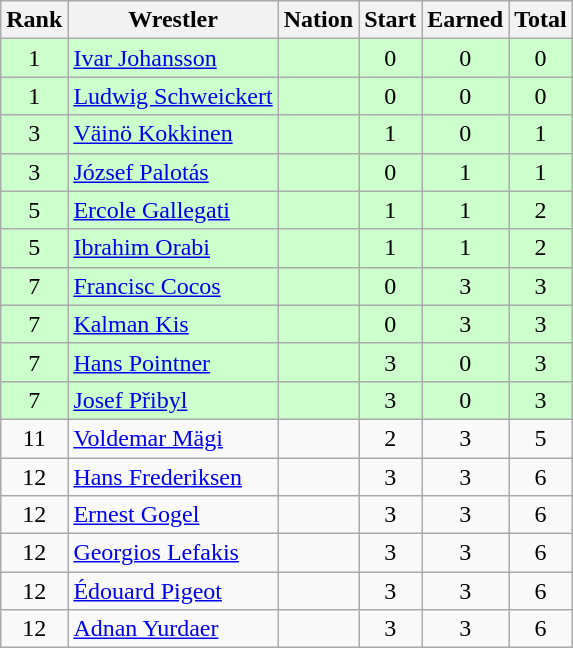<table class="wikitable sortable" style="text-align:center;">
<tr>
<th>Rank</th>
<th>Wrestler</th>
<th>Nation</th>
<th>Start</th>
<th>Earned</th>
<th>Total</th>
</tr>
<tr style="background:#cfc;">
<td>1</td>
<td align=left><a href='#'>Ivar Johansson</a></td>
<td align=left></td>
<td>0</td>
<td>0</td>
<td>0</td>
</tr>
<tr style="background:#cfc;">
<td>1</td>
<td align=left><a href='#'>Ludwig Schweickert</a></td>
<td align=left></td>
<td>0</td>
<td>0</td>
<td>0</td>
</tr>
<tr style="background:#cfc;">
<td>3</td>
<td align=left><a href='#'>Väinö Kokkinen</a></td>
<td align=left></td>
<td>1</td>
<td>0</td>
<td>1</td>
</tr>
<tr style="background:#cfc;">
<td>3</td>
<td align=left><a href='#'>József Palotás</a></td>
<td align=left></td>
<td>0</td>
<td>1</td>
<td>1</td>
</tr>
<tr style="background:#cfc;">
<td>5</td>
<td align=left><a href='#'>Ercole Gallegati</a></td>
<td align=left></td>
<td>1</td>
<td>1</td>
<td>2</td>
</tr>
<tr style="background:#cfc;">
<td>5</td>
<td align=left><a href='#'>Ibrahim Orabi</a></td>
<td align=left></td>
<td>1</td>
<td>1</td>
<td>2</td>
</tr>
<tr style="background:#cfc;">
<td>7</td>
<td align=left><a href='#'>Francisc Cocos</a></td>
<td align=left></td>
<td>0</td>
<td>3</td>
<td>3</td>
</tr>
<tr style="background:#cfc;">
<td>7</td>
<td align=left><a href='#'>Kalman Kis</a></td>
<td align=left></td>
<td>0</td>
<td>3</td>
<td>3</td>
</tr>
<tr style="background:#cfc;">
<td>7</td>
<td align=left><a href='#'>Hans Pointner</a></td>
<td align=left></td>
<td>3</td>
<td>0</td>
<td>3</td>
</tr>
<tr style="background:#cfc;">
<td>7</td>
<td align=left><a href='#'>Josef Přibyl</a></td>
<td align=left></td>
<td>3</td>
<td>0</td>
<td>3</td>
</tr>
<tr>
<td>11</td>
<td align=left><a href='#'>Voldemar Mägi</a></td>
<td align=left></td>
<td>2</td>
<td>3</td>
<td>5</td>
</tr>
<tr>
<td>12</td>
<td align=left><a href='#'>Hans Frederiksen</a></td>
<td align=left></td>
<td>3</td>
<td>3</td>
<td>6</td>
</tr>
<tr>
<td>12</td>
<td align=left><a href='#'>Ernest Gogel</a></td>
<td align=left></td>
<td>3</td>
<td>3</td>
<td>6</td>
</tr>
<tr>
<td>12</td>
<td align=left><a href='#'>Georgios Lefakis</a></td>
<td align=left></td>
<td>3</td>
<td>3</td>
<td>6</td>
</tr>
<tr>
<td>12</td>
<td align=left><a href='#'>Édouard Pigeot</a></td>
<td align=left></td>
<td>3</td>
<td>3</td>
<td>6</td>
</tr>
<tr>
<td>12</td>
<td align=left><a href='#'>Adnan Yurdaer</a></td>
<td align=left></td>
<td>3</td>
<td>3</td>
<td>6</td>
</tr>
</table>
